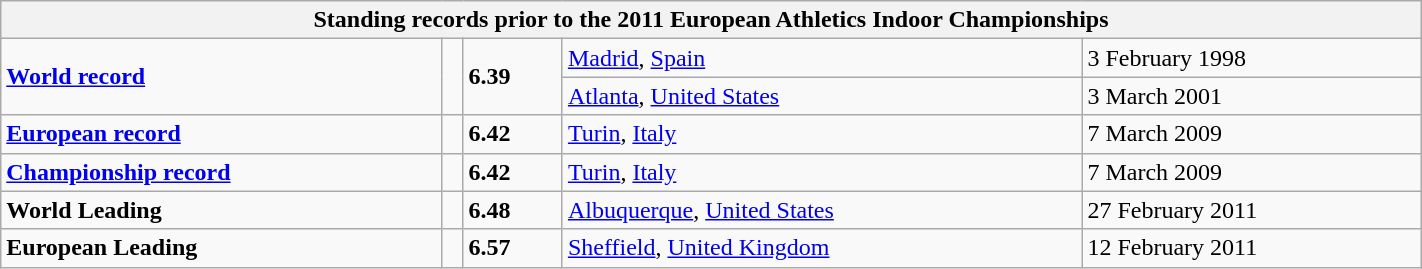<table class="wikitable" width=75%>
<tr>
<th colspan="5">Standing records prior to the 2011 European Athletics Indoor Championships</th>
</tr>
<tr>
<td rowspan=2><strong><a href='#'>World record</a></strong></td>
<td rowspan=2></td>
<td rowspan=2><strong>6.39</strong></td>
<td><a href='#'>Madrid</a>, <a href='#'>Spain</a></td>
<td>3 February 1998</td>
</tr>
<tr>
<td><a href='#'>Atlanta</a>, <a href='#'>United States</a></td>
<td>3 March 2001</td>
</tr>
<tr>
<td><strong><a href='#'>European record</a></strong></td>
<td></td>
<td><strong>6.42</strong></td>
<td><a href='#'>Turin</a>, <a href='#'>Italy</a></td>
<td>7 March 2009</td>
</tr>
<tr>
<td><strong><a href='#'>Championship record</a></strong></td>
<td></td>
<td><strong>6.42</strong></td>
<td><a href='#'>Turin</a>, <a href='#'>Italy</a></td>
<td>7 March 2009</td>
</tr>
<tr>
<td><strong>World Leading</strong></td>
<td></td>
<td><strong>6.48</strong></td>
<td><a href='#'>Albuquerque</a>, <a href='#'>United States</a></td>
<td>27 February 2011</td>
</tr>
<tr>
<td><strong>European Leading</strong></td>
<td></td>
<td><strong>6.57</strong></td>
<td><a href='#'>Sheffield</a>, <a href='#'>United Kingdom</a></td>
<td>12 February 2011</td>
</tr>
</table>
